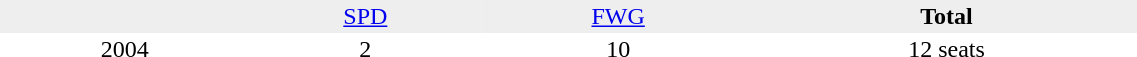<table border="0" cellpadding="2" cellspacing="0" width="60%">
<tr bgcolor="#eeeeee" align="center">
<td></td>
<td><a href='#'>SPD</a></td>
<td><a href='#'>FWG</a></td>
<td><strong>Total</strong></td>
</tr>
<tr align="center">
<td>2004</td>
<td>2</td>
<td>10</td>
<td>12 seats</td>
</tr>
</table>
